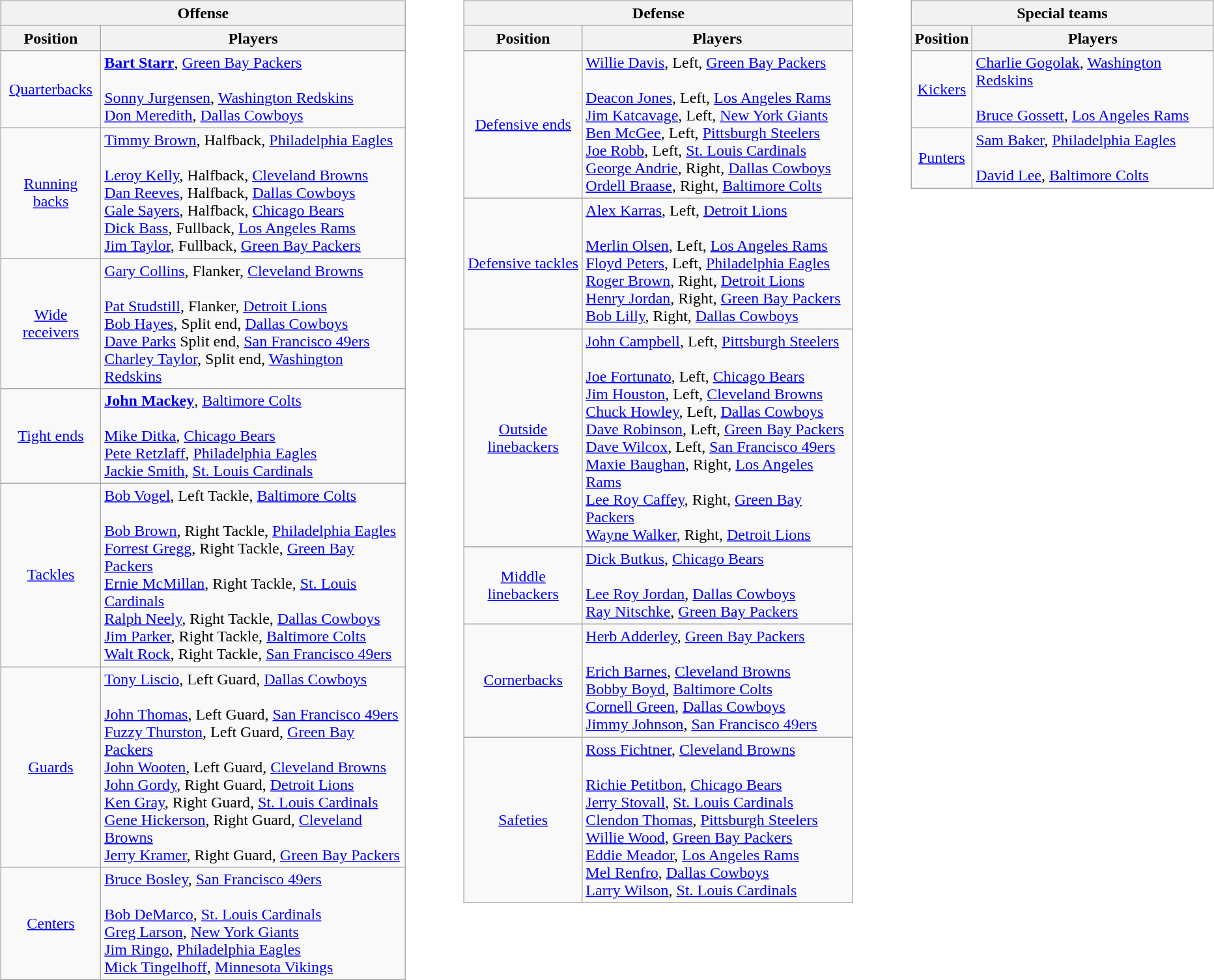<table border=0>
<tr valign="top">
<td><br><table class="wikitable">
<tr>
<th colspan=3>Offense</th>
</tr>
<tr>
<th>Position</th>
<th>Players</th>
</tr>
<tr>
<td align=center><a href='#'>Quarterbacks</a></td>
<td><strong><a href='#'>Bart Starr</a></strong>, <a href='#'>Green Bay Packers</a> <br><br><a href='#'>Sonny Jurgensen</a>, <a href='#'>Washington Redskins</a> <br>
<a href='#'>Don Meredith</a>, <a href='#'>Dallas Cowboys</a></td>
</tr>
<tr>
<td align=center><a href='#'>Running backs</a></td>
<td><a href='#'>Timmy Brown</a>, Halfback, <a href='#'>Philadelphia Eagles</a><br><br><a href='#'>Leroy Kelly</a>, Halfback, <a href='#'>Cleveland Browns</a><br>
<a href='#'>Dan Reeves</a>, Halfback, <a href='#'>Dallas Cowboys</a><br>
<a href='#'>Gale Sayers</a>, Halfback, <a href='#'>Chicago Bears</a><br>
<a href='#'>Dick Bass</a>, Fullback, <a href='#'>Los Angeles Rams</a><br>
<a href='#'>Jim Taylor</a>, Fullback, <a href='#'>Green Bay Packers</a></td>
</tr>
<tr>
<td align=center><a href='#'>Wide receivers</a></td>
<td><a href='#'>Gary Collins</a>, Flanker, <a href='#'>Cleveland Browns</a><br><br><a href='#'>Pat Studstill</a>, Flanker, <a href='#'>Detroit Lions</a><br>
<a href='#'>Bob Hayes</a>, Split end, <a href='#'>Dallas Cowboys</a><br>
<a href='#'>Dave Parks</a> Split end, <a href='#'>San Francisco 49ers</a><br>
<a href='#'>Charley Taylor</a>, Split end, <a href='#'>Washington Redskins</a></td>
</tr>
<tr>
<td align=center><a href='#'>Tight ends</a></td>
<td><strong><a href='#'>John Mackey</a></strong>, <a href='#'>Baltimore Colts</a><br><br><a href='#'>Mike Ditka</a>, <a href='#'>Chicago Bears</a><br>
<a href='#'>Pete Retzlaff</a>, <a href='#'>Philadelphia Eagles</a><br>
<a href='#'>Jackie Smith</a>, <a href='#'>St. Louis Cardinals</a></td>
</tr>
<tr>
<td align=center><a href='#'>Tackles</a></td>
<td><a href='#'>Bob Vogel</a>, Left Tackle, <a href='#'>Baltimore Colts</a><br><br><a href='#'>Bob Brown</a>, Right Tackle, <a href='#'>Philadelphia Eagles</a><br>
<a href='#'>Forrest Gregg</a>, Right Tackle, <a href='#'>Green Bay Packers</a><br>
<a href='#'>Ernie McMillan</a>, Right Tackle, <a href='#'>St. Louis Cardinals</a><br>
<a href='#'>Ralph Neely</a>, Right Tackle, <a href='#'>Dallas Cowboys</a><br>
<a href='#'>Jim Parker</a>, Right Tackle, <a href='#'>Baltimore Colts</a><br>
<a href='#'>Walt Rock</a>, Right Tackle, <a href='#'>San Francisco 49ers</a></td>
</tr>
<tr>
<td align=center><a href='#'>Guards</a></td>
<td><a href='#'>Tony Liscio</a>, Left Guard, <a href='#'>Dallas Cowboys</a><br><br><a href='#'>John Thomas</a>, Left Guard, <a href='#'>San Francisco 49ers</a><br>
<a href='#'>Fuzzy Thurston</a>, Left Guard, <a href='#'>Green Bay Packers</a><br>
<a href='#'>John Wooten</a>, Left Guard, <a href='#'>Cleveland Browns</a><br>
<a href='#'>John Gordy</a>, Right Guard, <a href='#'>Detroit Lions</a><br>
<a href='#'>Ken Gray</a>, Right Guard, <a href='#'>St. Louis Cardinals</a><br>
<a href='#'>Gene Hickerson</a>, Right Guard, <a href='#'>Cleveland Browns</a><br>
<a href='#'>Jerry Kramer</a>, Right Guard, <a href='#'>Green Bay Packers</a></td>
</tr>
<tr>
<td align=center><a href='#'>Centers</a></td>
<td><a href='#'>Bruce Bosley</a>, <a href='#'>San Francisco 49ers</a><br><br><a href='#'>Bob DeMarco</a>, <a href='#'>St. Louis Cardinals</a><br>
<a href='#'>Greg Larson</a>, <a href='#'>New York Giants</a><br>
<a href='#'>Jim Ringo</a>, <a href='#'>Philadelphia Eagles</a><br>
<a href='#'>Mick Tingelhoff</a>, <a href='#'>Minnesota Vikings</a></td>
</tr>
</table>
</td>
<td style="padding-left:40px;"><br><table class="wikitable">
<tr>
<th colspan=3>Defense</th>
</tr>
<tr>
<th style="width:15%;">Position</th>
<th style="width:45%;">Players</th>
</tr>
<tr>
<td align=center><a href='#'>Defensive ends</a></td>
<td><a href='#'>Willie Davis</a>, Left, <a href='#'>Green Bay Packers</a><br><br><a href='#'>Deacon Jones</a>, Left, <a href='#'>Los Angeles Rams</a><br>
<a href='#'>Jim Katcavage</a>, Left, <a href='#'>New York Giants</a><br>
<a href='#'>Ben McGee</a>, Left, <a href='#'>Pittsburgh Steelers</a> <br>
<a href='#'>Joe Robb</a>, Left, <a href='#'>St. Louis Cardinals</a> <br>
<a href='#'>George Andrie</a>, Right, <a href='#'>Dallas Cowboys</a> <br>
<a href='#'>Ordell Braase</a>, Right, <a href='#'>Baltimore Colts</a></td>
</tr>
<tr>
<td align=center><a href='#'>Defensive tackles</a></td>
<td><a href='#'>Alex Karras</a>, Left, <a href='#'>Detroit Lions</a><br><br><a href='#'>Merlin Olsen</a>, Left, <a href='#'>Los Angeles Rams</a><br>
<a href='#'>Floyd Peters</a>, Left, <a href='#'>Philadelphia Eagles</a><br>
<a href='#'>Roger Brown</a>, Right, <a href='#'>Detroit Lions</a><br>
<a href='#'>Henry Jordan</a>, Right, <a href='#'>Green Bay Packers</a><br>
<a href='#'>Bob Lilly</a>, Right, <a href='#'>Dallas Cowboys</a></td>
</tr>
<tr>
<td align=center><a href='#'>Outside linebackers</a></td>
<td><a href='#'>John Campbell</a>, Left, <a href='#'>Pittsburgh Steelers</a><br><br><a href='#'>Joe Fortunato</a>, Left, <a href='#'>Chicago Bears</a><br>
<a href='#'>Jim Houston</a>, Left, <a href='#'>Cleveland Browns</a><br>
<a href='#'>Chuck Howley</a>, Left, <a href='#'>Dallas Cowboys</a><br>
<a href='#'>Dave Robinson</a>, Left, <a href='#'>Green Bay Packers</a><br>
<a href='#'>Dave Wilcox</a>, Left, <a href='#'>San Francisco 49ers</a> <br>
<a href='#'>Maxie Baughan</a>, Right, <a href='#'>Los Angeles Rams</a><br>
<a href='#'>Lee Roy Caffey</a>, Right, <a href='#'>Green Bay Packers</a><br>
<a href='#'>Wayne Walker</a>, Right, <a href='#'>Detroit Lions</a></td>
</tr>
<tr>
<td align=center><a href='#'>Middle linebackers</a></td>
<td><a href='#'>Dick Butkus</a>, <a href='#'>Chicago Bears</a> <br><br><a href='#'>Lee Roy Jordan</a>, <a href='#'>Dallas Cowboys</a><br>
<a href='#'>Ray Nitschke</a>, <a href='#'>Green Bay Packers</a></td>
</tr>
<tr>
<td align=center><a href='#'>Cornerbacks</a></td>
<td><a href='#'>Herb Adderley</a>, <a href='#'>Green Bay Packers</a><br><br><a href='#'>Erich Barnes</a>, <a href='#'>Cleveland Browns</a><br>
<a href='#'>Bobby Boyd</a>, <a href='#'>Baltimore Colts</a><br>
<a href='#'>Cornell Green</a>, <a href='#'>Dallas Cowboys</a><br>
<a href='#'>Jimmy Johnson</a>, <a href='#'>San Francisco 49ers</a></td>
</tr>
<tr>
<td align=center><a href='#'>Safeties</a></td>
<td><a href='#'>Ross Fichtner</a>, <a href='#'>Cleveland Browns</a><br><br><a href='#'>Richie Petitbon</a>, <a href='#'>Chicago Bears</a> <br>
<a href='#'>Jerry Stovall</a>, <a href='#'>St. Louis Cardinals</a><br>
<a href='#'>Clendon Thomas</a>, <a href='#'>Pittsburgh Steelers</a><br>
<a href='#'>Willie Wood</a>, <a href='#'>Green Bay Packers</a><br>
<a href='#'>Eddie Meador</a>, <a href='#'>Los Angeles Rams</a><br>
<a href='#'>Mel Renfro</a>, <a href='#'>Dallas Cowboys</a><br>
<a href='#'>Larry Wilson</a>, <a href='#'>St. Louis Cardinals</a></td>
</tr>
</table>
</td>
<td style="padding-left:40px;"><br><table class="wikitable">
<tr>
<th colspan=3>Special teams</th>
</tr>
<tr>
<th>Position</th>
<th>Players</th>
</tr>
<tr>
<td align=center><a href='#'>Kickers</a></td>
<td><a href='#'>Charlie Gogolak</a>, <a href='#'>Washington Redskins</a><br><br><a href='#'>Bruce Gossett</a>, <a href='#'>Los Angeles Rams</a></td>
</tr>
<tr>
<td align=center><a href='#'>Punters</a></td>
<td><a href='#'>Sam Baker</a>, <a href='#'>Philadelphia Eagles</a><br><br><a href='#'>David Lee</a>, <a href='#'>Baltimore Colts</a></td>
</tr>
</table>
</td>
</tr>
</table>
